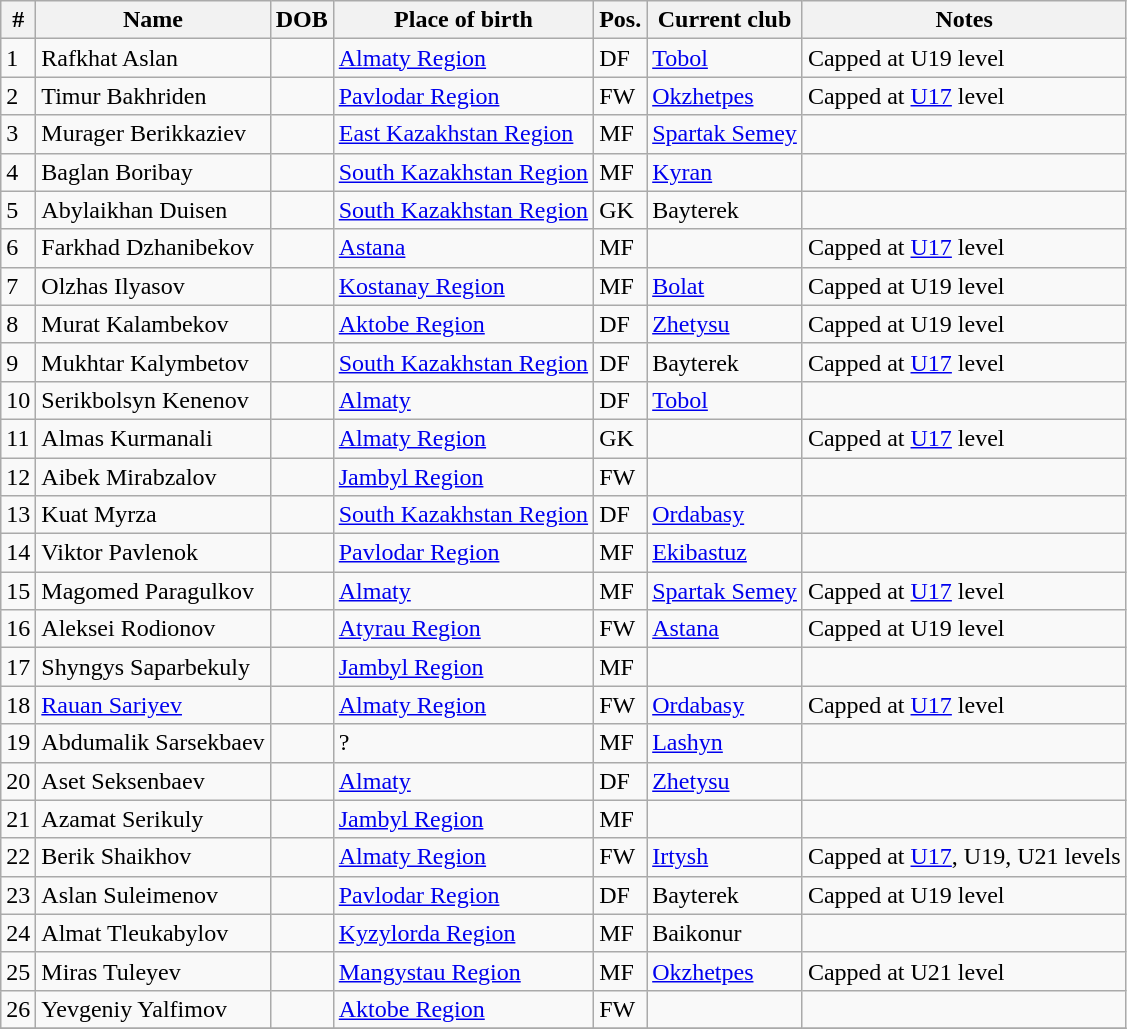<table class="wikitable sortable" style="clear: both;">
<tr>
<th>#</th>
<th>Name</th>
<th>DOB</th>
<th>Place of birth</th>
<th>Pos.</th>
<th>Current club</th>
<th>Notes</th>
</tr>
<tr>
<td>1</td>
<td>Rafkhat Aslan</td>
<td></td>
<td><a href='#'>Almaty Region</a></td>
<td>DF</td>
<td><a href='#'>Tobol</a></td>
<td>Capped at U19 level</td>
</tr>
<tr>
<td>2</td>
<td>Timur Bakhriden</td>
<td></td>
<td><a href='#'>Pavlodar Region</a></td>
<td>FW</td>
<td><a href='#'>Okzhetpes</a></td>
<td>Capped at <a href='#'>U17</a> level</td>
</tr>
<tr>
<td>3</td>
<td>Murager Berikkaziev</td>
<td></td>
<td><a href='#'>East Kazakhstan Region</a></td>
<td>MF</td>
<td><a href='#'>Spartak Semey</a></td>
<td></td>
</tr>
<tr>
<td>4</td>
<td>Baglan Boribay</td>
<td></td>
<td><a href='#'>South Kazakhstan Region</a></td>
<td>MF</td>
<td><a href='#'>Kyran</a></td>
<td></td>
</tr>
<tr>
<td>5</td>
<td>Abylaikhan Duisen</td>
<td></td>
<td><a href='#'>South Kazakhstan Region</a></td>
<td>GK</td>
<td>Bayterek</td>
<td></td>
</tr>
<tr>
<td>6</td>
<td>Farkhad Dzhanibekov</td>
<td></td>
<td><a href='#'>Astana</a></td>
<td>MF</td>
<td></td>
<td>Capped at <a href='#'>U17</a> level</td>
</tr>
<tr>
<td>7</td>
<td>Olzhas Ilyasov</td>
<td></td>
<td><a href='#'>Kostanay Region</a></td>
<td>MF</td>
<td><a href='#'>Bolat</a></td>
<td>Capped at U19 level</td>
</tr>
<tr>
<td>8</td>
<td>Murat Kalambekov</td>
<td></td>
<td><a href='#'>Aktobe Region</a></td>
<td>DF</td>
<td><a href='#'>Zhetysu</a></td>
<td>Capped at U19 level</td>
</tr>
<tr>
<td>9</td>
<td>Mukhtar Kalymbetov</td>
<td></td>
<td><a href='#'>South Kazakhstan Region</a></td>
<td>DF</td>
<td>Bayterek</td>
<td>Capped at <a href='#'>U17</a> level</td>
</tr>
<tr>
<td>10</td>
<td>Serikbolsyn Kenenov</td>
<td></td>
<td><a href='#'>Almaty</a></td>
<td>DF</td>
<td><a href='#'>Tobol</a></td>
<td></td>
</tr>
<tr>
<td>11</td>
<td>Almas Kurmanali</td>
<td></td>
<td><a href='#'>Almaty Region</a></td>
<td>GK</td>
<td></td>
<td>Capped at <a href='#'>U17</a> level</td>
</tr>
<tr>
<td>12</td>
<td>Aibek Mirabzalov</td>
<td></td>
<td><a href='#'>Jambyl Region</a></td>
<td>FW</td>
<td></td>
<td></td>
</tr>
<tr>
<td>13</td>
<td>Kuat Myrza</td>
<td></td>
<td><a href='#'>South Kazakhstan Region</a></td>
<td>DF</td>
<td><a href='#'>Ordabasy</a></td>
<td></td>
</tr>
<tr>
<td>14</td>
<td>Viktor Pavlenok</td>
<td></td>
<td><a href='#'>Pavlodar Region</a></td>
<td>MF</td>
<td><a href='#'>Ekibastuz</a></td>
<td></td>
</tr>
<tr>
<td>15</td>
<td>Magomed Paragulkov</td>
<td></td>
<td><a href='#'>Almaty</a></td>
<td>MF</td>
<td><a href='#'>Spartak Semey</a></td>
<td>Capped at <a href='#'>U17</a> level</td>
</tr>
<tr>
<td>16</td>
<td>Aleksei Rodionov</td>
<td></td>
<td><a href='#'>Atyrau Region</a></td>
<td>FW</td>
<td><a href='#'>Astana</a></td>
<td>Capped at U19 level</td>
</tr>
<tr>
<td>17</td>
<td>Shyngys Saparbekuly</td>
<td></td>
<td><a href='#'>Jambyl Region</a></td>
<td>MF</td>
<td></td>
<td></td>
</tr>
<tr>
<td>18</td>
<td><a href='#'>Rauan Sariyev</a></td>
<td></td>
<td><a href='#'>Almaty Region</a></td>
<td>FW</td>
<td><a href='#'>Ordabasy</a></td>
<td>Capped at <a href='#'>U17</a> level</td>
</tr>
<tr>
<td>19</td>
<td>Abdumalik Sarsekbaev</td>
<td></td>
<td>?</td>
<td>MF</td>
<td><a href='#'>Lashyn</a></td>
<td></td>
</tr>
<tr>
<td>20</td>
<td>Aset Seksenbaev</td>
<td></td>
<td><a href='#'>Almaty</a></td>
<td>DF</td>
<td><a href='#'>Zhetysu</a></td>
<td></td>
</tr>
<tr>
<td>21</td>
<td>Azamat Serikuly</td>
<td></td>
<td><a href='#'>Jambyl Region</a></td>
<td>MF</td>
<td></td>
<td></td>
</tr>
<tr>
<td>22</td>
<td>Berik Shaikhov</td>
<td></td>
<td><a href='#'>Almaty Region</a></td>
<td>FW</td>
<td><a href='#'>Irtysh</a></td>
<td>Capped at <a href='#'>U17</a>, U19, U21 levels</td>
</tr>
<tr>
<td>23</td>
<td>Aslan Suleimenov</td>
<td></td>
<td><a href='#'>Pavlodar Region</a></td>
<td>DF</td>
<td>Bayterek</td>
<td>Capped at U19 level</td>
</tr>
<tr>
<td>24</td>
<td>Almat Tleukabylov</td>
<td></td>
<td><a href='#'>Kyzylorda Region</a></td>
<td>MF</td>
<td>Baikonur</td>
<td></td>
</tr>
<tr>
<td>25</td>
<td>Miras Tuleyev</td>
<td></td>
<td><a href='#'>Mangystau Region</a></td>
<td>MF</td>
<td><a href='#'>Okzhetpes</a></td>
<td>Capped at U21 level</td>
</tr>
<tr>
<td>26</td>
<td>Yevgeniy Yalfimov</td>
<td></td>
<td><a href='#'>Aktobe Region</a></td>
<td>FW</td>
<td></td>
<td></td>
</tr>
<tr>
</tr>
</table>
